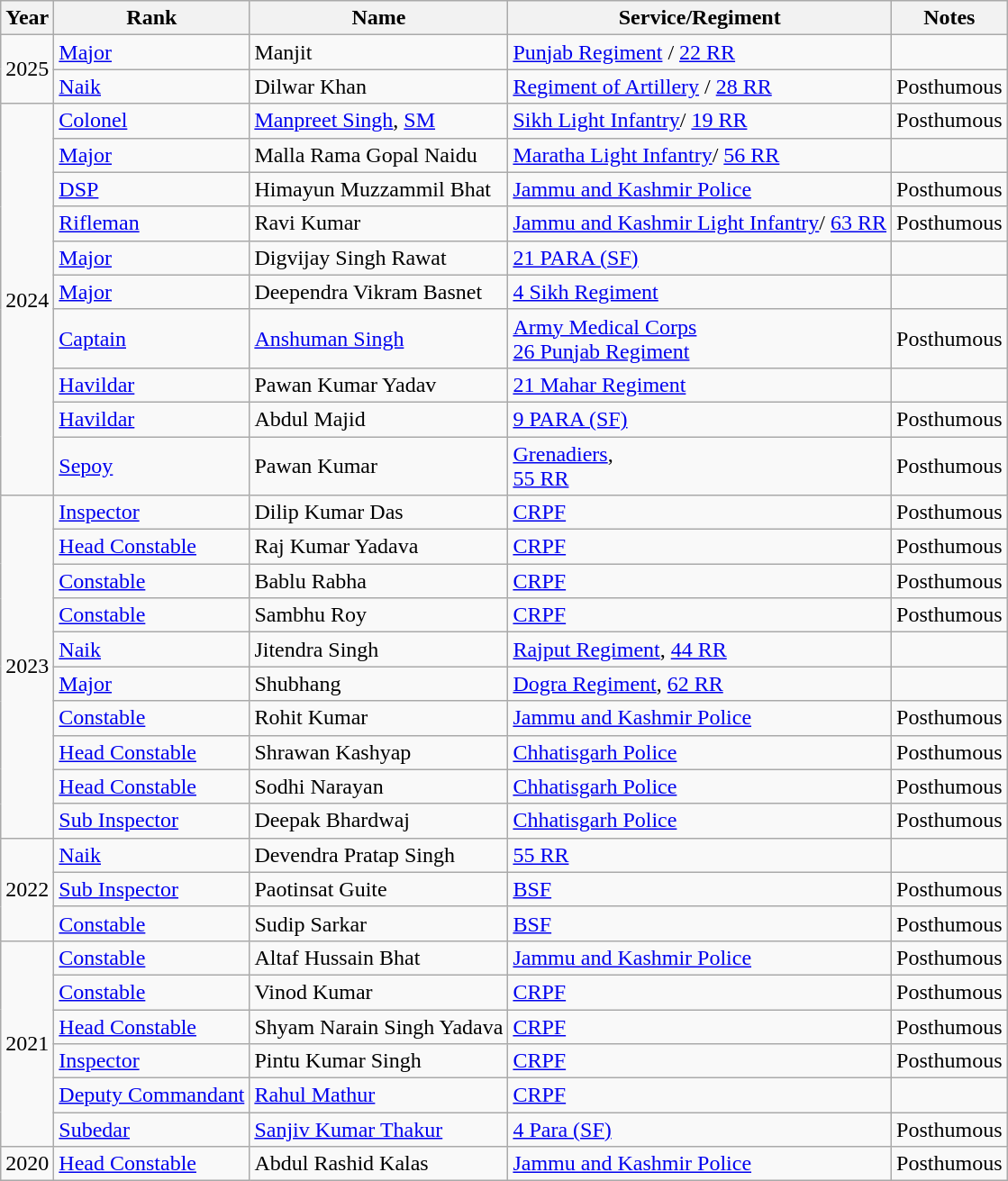<table class="wikitable sortable">
<tr>
<th>Year</th>
<th>Rank</th>
<th>Name</th>
<th>Service/Regiment</th>
<th>Notes</th>
</tr>
<tr>
<td rowspan="2">2025</td>
<td><a href='#'>Major</a></td>
<td>Manjit</td>
<td><a href='#'>Punjab Regiment</a> / <a href='#'>22 RR</a></td>
<td></td>
</tr>
<tr>
<td><a href='#'>Naik</a></td>
<td>Dilwar Khan</td>
<td><a href='#'>Regiment of Artillery</a> / <a href='#'>28 RR</a></td>
<td>Posthumous</td>
</tr>
<tr>
<td rowspan="10">2024</td>
<td><a href='#'>Colonel</a></td>
<td><a href='#'>Manpreet Singh</a>, <a href='#'>SM</a></td>
<td><a href='#'>Sikh Light Infantry</a>/ <a href='#'>19 RR</a></td>
<td>Posthumous</td>
</tr>
<tr>
<td><a href='#'>Major</a></td>
<td>Malla Rama Gopal Naidu</td>
<td><a href='#'>Maratha Light Infantry</a>/ <a href='#'>56 RR</a></td>
<td></td>
</tr>
<tr>
<td><a href='#'>DSP</a></td>
<td>Himayun Muzzammil Bhat</td>
<td><a href='#'>Jammu and Kashmir Police</a></td>
<td>Posthumous</td>
</tr>
<tr>
<td><a href='#'>Rifleman</a></td>
<td>Ravi Kumar</td>
<td><a href='#'>Jammu and Kashmir Light Infantry</a>/ <a href='#'>63 RR</a></td>
<td>Posthumous</td>
</tr>
<tr>
<td><a href='#'>Major</a></td>
<td>Digvijay Singh Rawat</td>
<td><a href='#'>21 PARA (SF)</a></td>
<td></td>
</tr>
<tr>
<td><a href='#'>Major</a></td>
<td>Deependra Vikram Basnet</td>
<td><a href='#'>4 Sikh Regiment</a></td>
<td></td>
</tr>
<tr>
<td><a href='#'>Captain</a></td>
<td><a href='#'>Anshuman Singh</a></td>
<td><a href='#'>Army Medical Corps</a><br><a href='#'>26 Punjab Regiment</a></td>
<td>Posthumous</td>
</tr>
<tr>
<td><a href='#'>Havildar</a></td>
<td>Pawan Kumar Yadav</td>
<td><a href='#'>21 Mahar Regiment</a></td>
<td></td>
</tr>
<tr>
<td><a href='#'>Havildar</a></td>
<td>Abdul Majid</td>
<td><a href='#'>9 PARA (SF)</a></td>
<td>Posthumous</td>
</tr>
<tr>
<td><a href='#'>Sepoy</a></td>
<td>Pawan Kumar</td>
<td><a href='#'>Grenadiers</a>,<br><a href='#'>55 RR</a></td>
<td>Posthumous</td>
</tr>
<tr>
<td rowspan="10">2023</td>
<td><a href='#'>Inspector</a></td>
<td>Dilip Kumar Das</td>
<td><a href='#'>CRPF</a></td>
<td>Posthumous</td>
</tr>
<tr>
<td><a href='#'>Head Constable</a></td>
<td>Raj Kumar Yadava</td>
<td><a href='#'>CRPF</a></td>
<td>Posthumous</td>
</tr>
<tr>
<td><a href='#'>Constable</a></td>
<td>Bablu Rabha</td>
<td><a href='#'>CRPF</a></td>
<td>Posthumous</td>
</tr>
<tr>
<td><a href='#'>Constable</a></td>
<td>Sambhu Roy</td>
<td><a href='#'>CRPF</a></td>
<td>Posthumous</td>
</tr>
<tr>
<td><a href='#'>Naik</a></td>
<td>Jitendra Singh</td>
<td><a href='#'>Rajput Regiment</a>, <a href='#'>44 RR</a></td>
<td></td>
</tr>
<tr>
<td><a href='#'>Major</a></td>
<td>Shubhang</td>
<td><a href='#'>Dogra Regiment</a>, <a href='#'>62 RR</a></td>
<td></td>
</tr>
<tr>
<td><a href='#'>Constable</a></td>
<td>Rohit Kumar</td>
<td><a href='#'>Jammu and Kashmir Police</a></td>
<td>Posthumous</td>
</tr>
<tr>
<td><a href='#'>Head Constable</a></td>
<td>Shrawan Kashyap</td>
<td><a href='#'>Chhatisgarh Police</a></td>
<td>Posthumous</td>
</tr>
<tr>
<td><a href='#'>Head Constable</a></td>
<td>Sodhi Narayan</td>
<td><a href='#'>Chhatisgarh Police</a></td>
<td>Posthumous</td>
</tr>
<tr>
<td><a href='#'>Sub Inspector</a></td>
<td>Deepak Bhardwaj</td>
<td><a href='#'>Chhatisgarh Police</a></td>
<td>Posthumous</td>
</tr>
<tr>
<td rowspan="3">2022</td>
<td><a href='#'>Naik</a></td>
<td>Devendra Pratap Singh</td>
<td><a href='#'>55 RR</a></td>
<td></td>
</tr>
<tr>
<td><a href='#'>Sub Inspector</a></td>
<td>Paotinsat Guite</td>
<td><a href='#'>BSF</a></td>
<td>Posthumous</td>
</tr>
<tr>
<td><a href='#'>Constable</a></td>
<td>Sudip Sarkar</td>
<td><a href='#'>BSF</a></td>
<td>Posthumous</td>
</tr>
<tr>
<td rowspan="6">2021</td>
<td><a href='#'>Constable</a></td>
<td>Altaf Hussain Bhat</td>
<td><a href='#'>Jammu and Kashmir Police</a></td>
<td>Posthumous</td>
</tr>
<tr>
<td><a href='#'>Constable</a></td>
<td>Vinod Kumar</td>
<td><a href='#'>CRPF</a></td>
<td>Posthumous</td>
</tr>
<tr>
<td><a href='#'>Head Constable</a></td>
<td>Shyam Narain Singh Yadava</td>
<td><a href='#'>CRPF</a></td>
<td>Posthumous</td>
</tr>
<tr>
<td><a href='#'>Inspector</a></td>
<td>Pintu Kumar Singh</td>
<td><a href='#'>CRPF</a></td>
<td>Posthumous</td>
</tr>
<tr>
<td><a href='#'>Deputy Commandant</a></td>
<td><a href='#'>Rahul Mathur</a></td>
<td><a href='#'>CRPF</a></td>
<td></td>
</tr>
<tr>
<td><a href='#'>Subedar</a></td>
<td><a href='#'>Sanjiv Kumar Thakur</a></td>
<td><a href='#'>4 Para (SF)</a></td>
<td>Posthumous</td>
</tr>
<tr>
<td>2020</td>
<td><a href='#'>Head Constable</a></td>
<td>Abdul Rashid Kalas</td>
<td><a href='#'>Jammu and Kashmir Police</a></td>
<td>Posthumous</td>
</tr>
</table>
